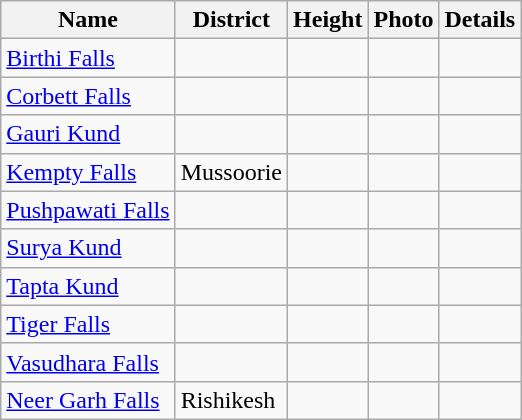<table class="wikitable sortable">
<tr>
<th>Name</th>
<th>District</th>
<th>Height</th>
<th class="unsortable">Photo</th>
<th>Details</th>
</tr>
<tr>
<td><a href='#'>Birthi Falls</a></td>
<td></td>
<td></td>
<td></td>
<td></td>
</tr>
<tr>
<td><a href='#'>Corbett Falls</a></td>
<td></td>
<td></td>
<td></td>
<td></td>
</tr>
<tr>
<td><a href='#'>Gauri Kund</a></td>
<td></td>
<td></td>
<td></td>
<td></td>
</tr>
<tr>
<td><a href='#'>Kempty Falls</a></td>
<td>Mussoorie</td>
<td></td>
<td></td>
<td></td>
</tr>
<tr>
<td><a href='#'>Pushpawati Falls</a></td>
<td></td>
<td></td>
<td></td>
<td></td>
</tr>
<tr>
<td><a href='#'>Surya Kund</a></td>
<td></td>
<td></td>
<td></td>
<td></td>
</tr>
<tr>
<td><a href='#'>Tapta Kund</a></td>
<td></td>
<td></td>
<td></td>
<td></td>
</tr>
<tr>
<td><a href='#'>Tiger Falls</a></td>
<td></td>
<td></td>
<td></td>
<td></td>
</tr>
<tr>
<td><a href='#'>Vasudhara Falls</a></td>
<td></td>
<td></td>
<td></td>
<td></td>
</tr>
<tr>
<td><a href='#'>Neer Garh Falls</a></td>
<td>Rishikesh</td>
<td></td>
<td></td>
<td></td>
</tr>
</table>
